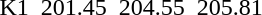<table>
<tr>
<td>K1</td>
<td></td>
<td>201.45</td>
<td></td>
<td>204.55</td>
<td></td>
<td>205.81</td>
</tr>
</table>
